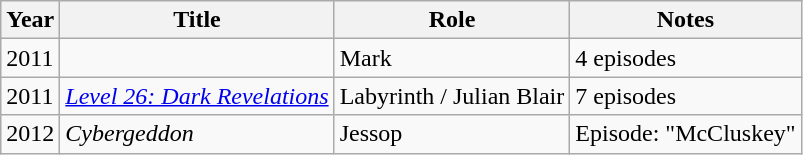<table class="wikitable sortable">
<tr>
<th>Year</th>
<th>Title</th>
<th>Role</th>
<th class="unsortable">Notes</th>
</tr>
<tr>
<td>2011</td>
<td><em></em></td>
<td>Mark</td>
<td>4 episodes</td>
</tr>
<tr>
<td>2011</td>
<td><em><a href='#'>Level 26: Dark Revelations</a></em></td>
<td>Labyrinth / Julian Blair</td>
<td>7 episodes</td>
</tr>
<tr>
<td>2012</td>
<td><em>Cybergeddon</em></td>
<td>Jessop</td>
<td>Episode: "McCluskey"</td>
</tr>
</table>
